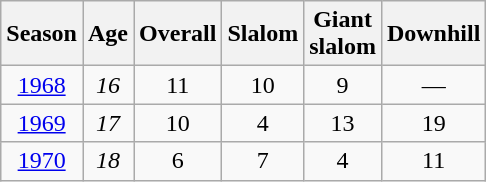<table class=wikitable style="text-align:center">
<tr>
<th>Season</th>
<th>Age</th>
<th>Overall</th>
<th>Slalom</th>
<th>Giant<br>slalom</th>
<th>Downhill</th>
</tr>
<tr>
<td><a href='#'>1968</a></td>
<td><em>16</em></td>
<td>11</td>
<td>10</td>
<td>9</td>
<td>—</td>
</tr>
<tr>
<td><a href='#'>1969</a></td>
<td><em>17</em></td>
<td>10</td>
<td>4</td>
<td>13</td>
<td>19</td>
</tr>
<tr>
<td><a href='#'>1970</a></td>
<td><em>18</em></td>
<td>6</td>
<td>7</td>
<td>4</td>
<td>11</td>
</tr>
</table>
